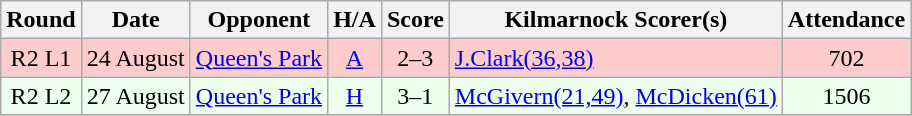<table class="wikitable" style="text-align:center">
<tr>
<th>Round</th>
<th>Date</th>
<th>Opponent</th>
<th>H/A</th>
<th>Score</th>
<th>Kilmarnock Scorer(s)</th>
<th>Attendance</th>
</tr>
<tr bgcolor=#FFCCCC>
<td>R2 L1</td>
<td align=left>24 August</td>
<td align=left><a href='#'>Queen's Park</a></td>
<td><a href='#'>A</a></td>
<td>2–3</td>
<td align=left><a href='#'>J.Clark(36,38)</a></td>
<td>702</td>
</tr>
<tr bgcolor=#EEFFEE>
<td>R2 L2</td>
<td align=left>27 August</td>
<td align=left><a href='#'>Queen's Park</a></td>
<td><a href='#'>H</a></td>
<td>3–1</td>
<td align=left><a href='#'>McGivern(21,49)</a>, <a href='#'>McDicken(61)</a></td>
<td>1506</td>
</tr>
<tr>
</tr>
</table>
